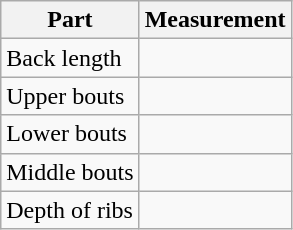<table class="wikitable">
<tr>
<th>Part</th>
<th>Measurement</th>
</tr>
<tr>
<td>Back length</td>
<td></td>
</tr>
<tr>
<td>Upper bouts</td>
<td></td>
</tr>
<tr>
<td>Lower bouts</td>
<td></td>
</tr>
<tr>
<td>Middle bouts</td>
<td></td>
</tr>
<tr>
<td>Depth of ribs</td>
<td></td>
</tr>
</table>
